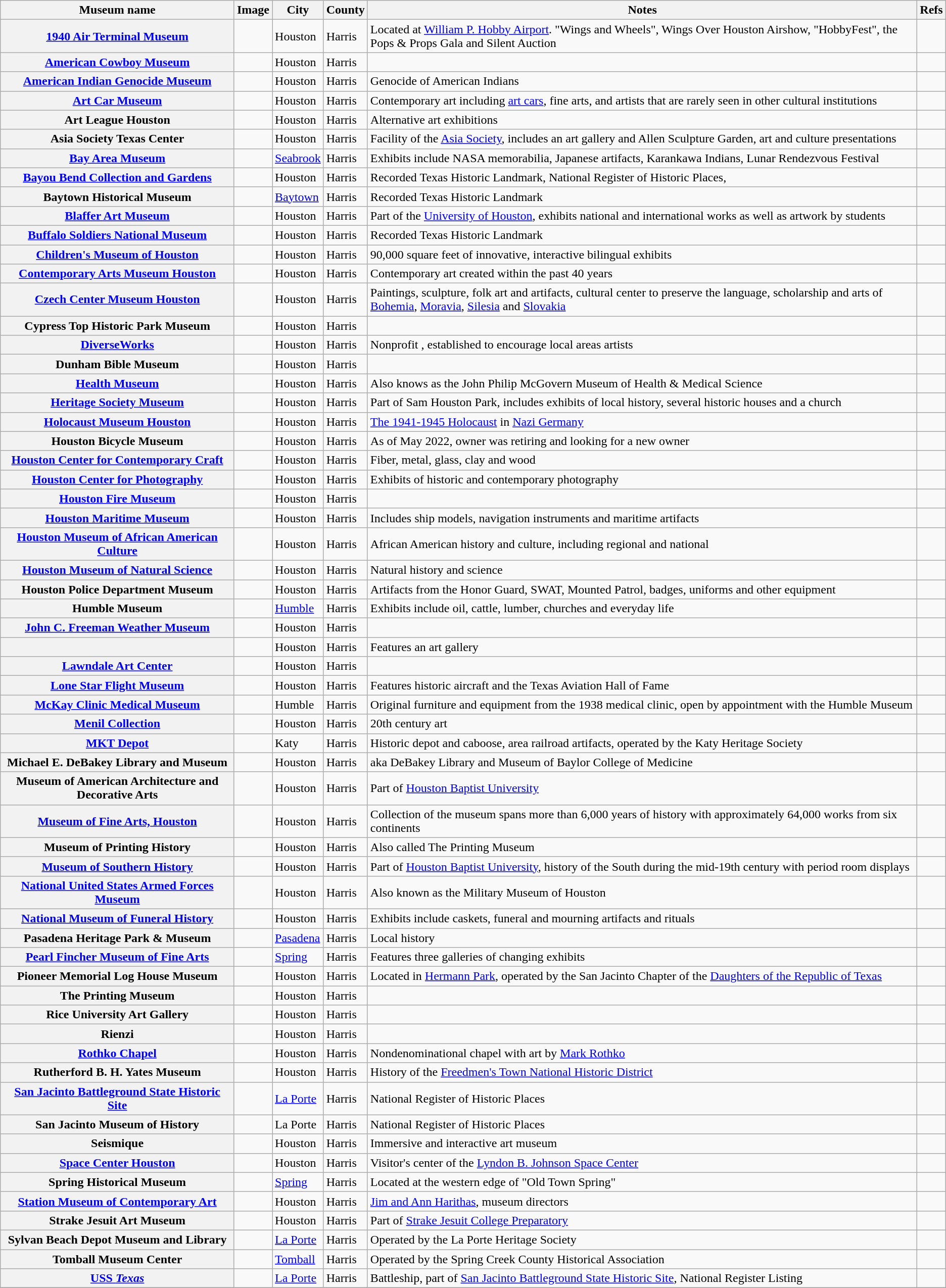<table class="wikitable sortable plainrowheaders">
<tr>
<th scope="col">Museum name</th>
<th scope="col"  class="unsortable">Image</th>
<th scope="col">City</th>
<th scope="col">County</th>
<th scope="col">Notes</th>
<th scope="col" class="unsortable">Refs</th>
</tr>
<tr>
<th scope="row"><a href='#'>1940 Air Terminal Museum</a></th>
<td></td>
<td>Houston</td>
<td>Harris</td>
<td>Located at <a href='#'>William P. Hobby Airport</a>. "Wings and Wheels", Wings Over Houston Airshow, "HobbyFest", the Pops & Props Gala and Silent Auction</td>
<td align="center"></td>
</tr>
<tr>
<th scope="row"><a href='#'>American Cowboy Museum</a></th>
<td></td>
<td>Houston</td>
<td>Harris</td>
<td></td>
<td align="center"></td>
</tr>
<tr>
<th scope="row"><a href='#'>American Indian Genocide Museum</a></th>
<td></td>
<td>Houston</td>
<td>Harris</td>
<td>Genocide of American Indians</td>
<td align="center"></td>
</tr>
<tr>
<th scope="row"><a href='#'>Art Car Museum</a></th>
<td></td>
<td>Houston</td>
<td>Harris</td>
<td>Contemporary art including <a href='#'>art cars</a>, fine arts, and artists that are rarely seen in other cultural institutions</td>
<td align="center"></td>
</tr>
<tr>
<th scope="row">Art League Houston</th>
<td></td>
<td>Houston</td>
<td>Harris</td>
<td>Alternative art exhibitions</td>
<td align="center"></td>
</tr>
<tr>
<th scope="row">Asia Society Texas Center</th>
<td></td>
<td>Houston</td>
<td>Harris</td>
<td>Facility of the <a href='#'>Asia Society</a>, includes an art gallery and Allen Sculpture Garden, art and culture presentations</td>
<td align="center"></td>
</tr>
<tr>
<th scope="row"><a href='#'>Bay Area Museum</a></th>
<td></td>
<td><a href='#'>Seabrook</a></td>
<td>Harris</td>
<td>Exhibits include NASA memorabilia, Japanese artifacts, Karankawa Indians, Lunar Rendezvous Festival</td>
<td align="center"></td>
</tr>
<tr>
<th scope="row"><a href='#'>Bayou Bend Collection and Gardens</a></th>
<td></td>
<td>Houston</td>
<td>Harris</td>
<td>Recorded Texas Historic Landmark, National Register of Historic Places,</td>
<td align="center"></td>
</tr>
<tr>
<th scope="row">Baytown Historical Museum</th>
<td></td>
<td><a href='#'>Baytown</a></td>
<td>Harris</td>
<td>Recorded Texas Historic Landmark</td>
<td align="center"></td>
</tr>
<tr>
<th scope="row"><a href='#'>Blaffer Art Museum</a></th>
<td></td>
<td>Houston</td>
<td>Harris</td>
<td>Part of the <a href='#'>University of Houston</a>, exhibits national and international works as well as artwork by students</td>
<td align="center"></td>
</tr>
<tr>
<th scope="row"><a href='#'>Buffalo Soldiers National Museum</a></th>
<td></td>
<td>Houston</td>
<td>Harris</td>
<td>Recorded Texas Historic Landmark</td>
<td align="center"></td>
</tr>
<tr>
<th scope="row"><a href='#'>Children's Museum of Houston</a></th>
<td></td>
<td>Houston</td>
<td>Harris</td>
<td>90,000 square feet of innovative, interactive bilingual exhibits</td>
<td align="center"></td>
</tr>
<tr>
<th scope="row"><a href='#'>Contemporary Arts Museum Houston</a></th>
<td></td>
<td>Houston</td>
<td>Harris</td>
<td>Contemporary art created within the past 40 years</td>
<td align="center"></td>
</tr>
<tr>
<th scope="row"><a href='#'>Czech Center Museum Houston</a></th>
<td></td>
<td>Houston</td>
<td>Harris</td>
<td>Paintings, sculpture, folk art and artifacts, cultural center to preserve the language, scholarship and arts of <a href='#'>Bohemia</a>, <a href='#'>Moravia</a>, <a href='#'>Silesia</a> and <a href='#'>Slovakia</a></td>
<td align="center"></td>
</tr>
<tr>
<th scope="row">Cypress Top Historic Park Museum</th>
<td></td>
<td>Houston</td>
<td>Harris</td>
<td></td>
<td align="center"></td>
</tr>
<tr>
<th scope="row"><a href='#'>DiverseWorks</a></th>
<td></td>
<td>Houston</td>
<td>Harris</td>
<td>Nonprofit , established to encourage local areas artists</td>
<td align="center"></td>
</tr>
<tr>
<th scope="row">Dunham Bible Museum</th>
<td></td>
<td>Houston</td>
<td>Harris</td>
<td></td>
<td align="center"></td>
</tr>
<tr>
<th scope="row"><a href='#'>Health Museum</a></th>
<td></td>
<td>Houston</td>
<td>Harris</td>
<td>Also knows as the John Philip McGovern Museum of Health & Medical Science</td>
<td align="center"></td>
</tr>
<tr>
<th scope="row"><a href='#'>Heritage Society Museum</a></th>
<td></td>
<td>Houston</td>
<td>Harris</td>
<td>Part of Sam Houston Park, includes exhibits of local history, several historic houses and a church</td>
<td align="center"></td>
</tr>
<tr>
<th scope="row"><a href='#'>Holocaust Museum Houston</a></th>
<td></td>
<td>Houston</td>
<td>Harris</td>
<td><a href='#'>The 1941-1945 Holocaust</a> in <a href='#'>Nazi Germany</a></td>
<td align="center"></td>
</tr>
<tr>
<th scope="row">Houston Bicycle Museum</th>
<td></td>
<td>Houston</td>
<td>Harris</td>
<td>As of May 2022, owner was retiring and looking for a new owner</td>
<td align="center"></td>
</tr>
<tr>
<th scope="row"><a href='#'>Houston Center for Contemporary Craft</a></th>
<td></td>
<td>Houston</td>
<td>Harris</td>
<td>Fiber, metal, glass, clay and wood</td>
<td align="center"></td>
</tr>
<tr>
<th scope="row"><a href='#'>Houston Center for Photography</a></th>
<td></td>
<td>Houston</td>
<td>Harris</td>
<td>Exhibits of historic and contemporary photography</td>
<td align="center"></td>
</tr>
<tr>
<th scope="row"><a href='#'>Houston Fire Museum</a></th>
<td></td>
<td>Houston</td>
<td>Harris</td>
<td></td>
<td align="center"></td>
</tr>
<tr>
<th scope="row"><a href='#'>Houston Maritime Museum</a></th>
<td></td>
<td>Houston</td>
<td>Harris</td>
<td>Includes ship models, navigation instruments and maritime artifacts</td>
<td align="center"></td>
</tr>
<tr>
<th scope="row"><a href='#'>Houston Museum of African American Culture</a></th>
<td></td>
<td>Houston</td>
<td>Harris</td>
<td>African American history and culture, including regional and national</td>
<td align="center"></td>
</tr>
<tr>
<th scope="row"><a href='#'>Houston Museum of Natural Science</a></th>
<td></td>
<td>Houston</td>
<td>Harris</td>
<td>Natural history and science</td>
<td align="center"></td>
</tr>
<tr>
<th scope="row">Houston Police Department Museum</th>
<td></td>
<td>Houston</td>
<td>Harris</td>
<td>Artifacts from the Honor Guard, SWAT, Mounted Patrol, badges, uniforms and other equipment</td>
<td align="center"></td>
</tr>
<tr>
<th scope="row">Humble Museum</th>
<td></td>
<td><a href='#'>Humble</a></td>
<td>Harris</td>
<td>Exhibits include oil, cattle, lumber, churches and everyday life</td>
<td align="center"></td>
</tr>
<tr>
<th scope="row"><a href='#'>John C. Freeman Weather Museum</a></th>
<td></td>
<td>Houston</td>
<td>Harris</td>
<td></td>
<td align="center"></td>
</tr>
<tr>
<th scope="row"></th>
<td></td>
<td>Houston</td>
<td>Harris</td>
<td>Features an art gallery</td>
<td align="center"></td>
</tr>
<tr>
<th scope="row"><a href='#'>Lawndale Art Center</a></th>
<td></td>
<td>Houston</td>
<td>Harris</td>
<td></td>
<td align="center"></td>
</tr>
<tr>
<th scope="row"><a href='#'>Lone Star Flight Museum</a></th>
<td></td>
<td>Houston</td>
<td>Harris</td>
<td>Features historic aircraft and the Texas Aviation Hall of Fame</td>
<td align="center"></td>
</tr>
<tr>
<th scope="row"><a href='#'>McKay Clinic Medical Museum</a></th>
<td></td>
<td>Humble</td>
<td>Harris</td>
<td>Original furniture and equipment from the 1938 medical clinic, open by appointment with the Humble Museum</td>
<td align="center"></td>
</tr>
<tr>
<th scope="row"><a href='#'>Menil Collection</a></th>
<td></td>
<td>Houston</td>
<td>Harris</td>
<td>20th century art</td>
<td align="center"></td>
</tr>
<tr>
<th scope="row"><a href='#'>MKT Depot</a></th>
<td></td>
<td>Katy</td>
<td>Harris</td>
<td>Historic depot and caboose, area railroad artifacts, operated by the Katy Heritage Society</td>
<td align="center"></td>
</tr>
<tr>
<th scope="row">Michael E. DeBakey Library and Museum</th>
<td></td>
<td>Houston</td>
<td>Harris</td>
<td>aka DeBakey Library and Museum of Baylor College of Medicine</td>
<td align="center"></td>
</tr>
<tr>
<th scope="row">Museum of American Architecture and Decorative Arts</th>
<td></td>
<td>Houston</td>
<td>Harris</td>
<td>Part of <a href='#'>Houston Baptist University</a></td>
<td align="center"></td>
</tr>
<tr>
<th scope="row"><a href='#'>Museum of Fine Arts, Houston</a></th>
<td></td>
<td>Houston</td>
<td>Harris</td>
<td>Collection of the museum spans more than 6,000 years of history with approximately 64,000 works from six continents</td>
<td align="center"></td>
</tr>
<tr>
<th scope="row">Museum of Printing History</th>
<td></td>
<td>Houston</td>
<td>Harris</td>
<td>Also called The Printing Museum</td>
<td align="center"></td>
</tr>
<tr>
<th scope="row"><a href='#'>Museum of Southern History</a></th>
<td></td>
<td>Houston</td>
<td>Harris</td>
<td>Part of <a href='#'>Houston Baptist University</a>, history of the South during the mid-19th century with period room displays</td>
<td align="center"></td>
</tr>
<tr>
<th scope="row"><a href='#'>National United States Armed Forces Museum</a></th>
<td></td>
<td>Houston</td>
<td>Harris</td>
<td>Also known as the Military Museum of Houston</td>
<td align="center"></td>
</tr>
<tr>
<th scope="row"><a href='#'>National Museum of Funeral History</a></th>
<td></td>
<td>Houston</td>
<td>Harris</td>
<td>Exhibits include caskets, funeral and mourning artifacts and rituals</td>
<td align="center"></td>
</tr>
<tr>
<th scope="row">Pasadena Heritage Park & Museum</th>
<td></td>
<td><a href='#'>Pasadena</a></td>
<td>Harris</td>
<td>Local history</td>
<td align="center"></td>
</tr>
<tr>
<th scope="row"><a href='#'>Pearl Fincher Museum of Fine Arts</a></th>
<td></td>
<td><a href='#'>Spring</a></td>
<td>Harris</td>
<td>Features three galleries of changing exhibits</td>
<td align="center"></td>
</tr>
<tr>
<th scope="row">Pioneer Memorial Log House Museum</th>
<td></td>
<td>Houston</td>
<td>Harris</td>
<td>Located in <a href='#'>Hermann Park</a>, operated by the San Jacinto Chapter of the <a href='#'>Daughters of the Republic of Texas</a></td>
<td align="center"></td>
</tr>
<tr>
<th scope="row">The Printing Museum</th>
<td></td>
<td>Houston</td>
<td>Harris</td>
<td></td>
<td align="center"></td>
</tr>
<tr>
<th scope="row">Rice University Art Gallery</th>
<td></td>
<td>Houston</td>
<td>Harris</td>
<td></td>
<td align="center"></td>
</tr>
<tr>
<th scope="row">Rienzi</th>
<td></td>
<td>Houston</td>
<td>Harris</td>
<td></td>
<td align="center"></td>
</tr>
<tr>
<th scope="row"><a href='#'>Rothko Chapel</a></th>
<td></td>
<td>Houston</td>
<td>Harris</td>
<td>Nondenominational chapel with art by <a href='#'>Mark Rothko</a></td>
<td align="center"></td>
</tr>
<tr>
<th scope="row">Rutherford B. H. Yates Museum</th>
<td></td>
<td>Houston</td>
<td>Harris</td>
<td>History of the <a href='#'>Freedmen's Town National Historic District</a></td>
<td align="center"></td>
</tr>
<tr>
<th scope="row"><a href='#'>San Jacinto Battleground State Historic Site</a></th>
<td></td>
<td><a href='#'>La Porte</a></td>
<td>Harris</td>
<td>National Register of Historic Places</td>
<td align="center"></td>
</tr>
<tr>
<th scope="row">San Jacinto Museum of History</th>
<td></td>
<td>La Porte</td>
<td>Harris</td>
<td>National Register of Historic Places</td>
<td align="center"></td>
</tr>
<tr>
<th scope="row">Seismique</th>
<td></td>
<td>Houston</td>
<td>Harris</td>
<td>Immersive and interactive art museum</td>
<td align="center"></td>
</tr>
<tr>
<th scope="row"><a href='#'>Space Center Houston</a></th>
<td></td>
<td>Houston</td>
<td>Harris</td>
<td>Visitor's center of the <a href='#'>Lyndon B. Johnson Space Center</a></td>
<td align="center"></td>
</tr>
<tr>
<th scope="row">Spring Historical Museum</th>
<td></td>
<td><a href='#'>Spring</a></td>
<td>Harris</td>
<td>Located at the western edge of "Old Town Spring"</td>
<td align="center"></td>
</tr>
<tr>
<th scope="row"><a href='#'>Station Museum of Contemporary Art</a></th>
<td></td>
<td>Houston</td>
<td>Harris</td>
<td><a href='#'>Jim and Ann Harithas</a>, museum directors</td>
<td align="center"></td>
</tr>
<tr>
<th scope="row">Strake Jesuit Art Museum</th>
<td></td>
<td>Houston</td>
<td>Harris</td>
<td>Part of <a href='#'>Strake Jesuit College Preparatory</a></td>
<td align="center"></td>
</tr>
<tr>
<th scope="row">Sylvan Beach Depot Museum and Library</th>
<td></td>
<td><a href='#'>La Porte</a></td>
<td>Harris</td>
<td>Operated by the La Porte Heritage Society</td>
<td align="center"></td>
</tr>
<tr>
<th scope="row">Tomball Museum Center</th>
<td></td>
<td><a href='#'>Tomball</a></td>
<td>Harris</td>
<td>Operated by the Spring Creek County Historical Association</td>
<td align="center"></td>
</tr>
<tr>
<th scope="row"><a href='#'>USS <em>Texas</em></a></th>
<td></td>
<td><a href='#'>La Porte</a></td>
<td>Harris</td>
<td>Battleship, part of <a href='#'>San Jacinto Battleground State Historic Site</a>, National Register Listing</td>
<td align="center"></td>
</tr>
<tr>
</tr>
</table>
